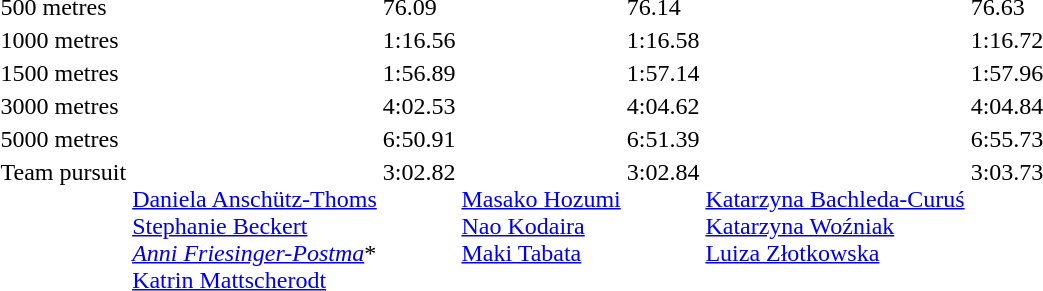<table>
<tr valign="top">
<td>500 metres <br></td>
<td></td>
<td>76.09</td>
<td></td>
<td>76.14</td>
<td></td>
<td>76.63</td>
</tr>
<tr valign="top">
<td>1000 metres <br></td>
<td></td>
<td>1:16.56</td>
<td></td>
<td>1:16.58</td>
<td></td>
<td>1:16.72</td>
</tr>
<tr valign="top">
<td>1500 metres <br></td>
<td></td>
<td>1:56.89</td>
<td></td>
<td>1:57.14</td>
<td></td>
<td>1:57.96</td>
</tr>
<tr valign="top">
<td>3000 metres <br></td>
<td></td>
<td>4:02.53</td>
<td></td>
<td>4:04.62</td>
<td></td>
<td>4:04.84</td>
</tr>
<tr valign="top">
<td>5000 metres <br></td>
<td></td>
<td>6:50.91</td>
<td></td>
<td>6:51.39</td>
<td></td>
<td>6:55.73</td>
</tr>
<tr valign="top">
<td>Team pursuit <br></td>
<td valign=top><br><a href='#'>Daniela Anschütz-Thoms</a><br><a href='#'>Stephanie Beckert</a><br><em><a href='#'>Anni Friesinger-Postma</a></em>*<br><a href='#'>Katrin Mattscherodt</a></td>
<td>3:02.82</td>
<td valign=top><br><a href='#'>Masako Hozumi</a><br><a href='#'>Nao Kodaira</a><br><a href='#'>Maki Tabata</a></td>
<td>3:02.84</td>
<td valign=top><br><a href='#'>Katarzyna Bachleda-Curuś</a><br><a href='#'>Katarzyna Woźniak</a><br><a href='#'>Luiza Złotkowska</a></td>
<td>3:03.73</td>
</tr>
</table>
